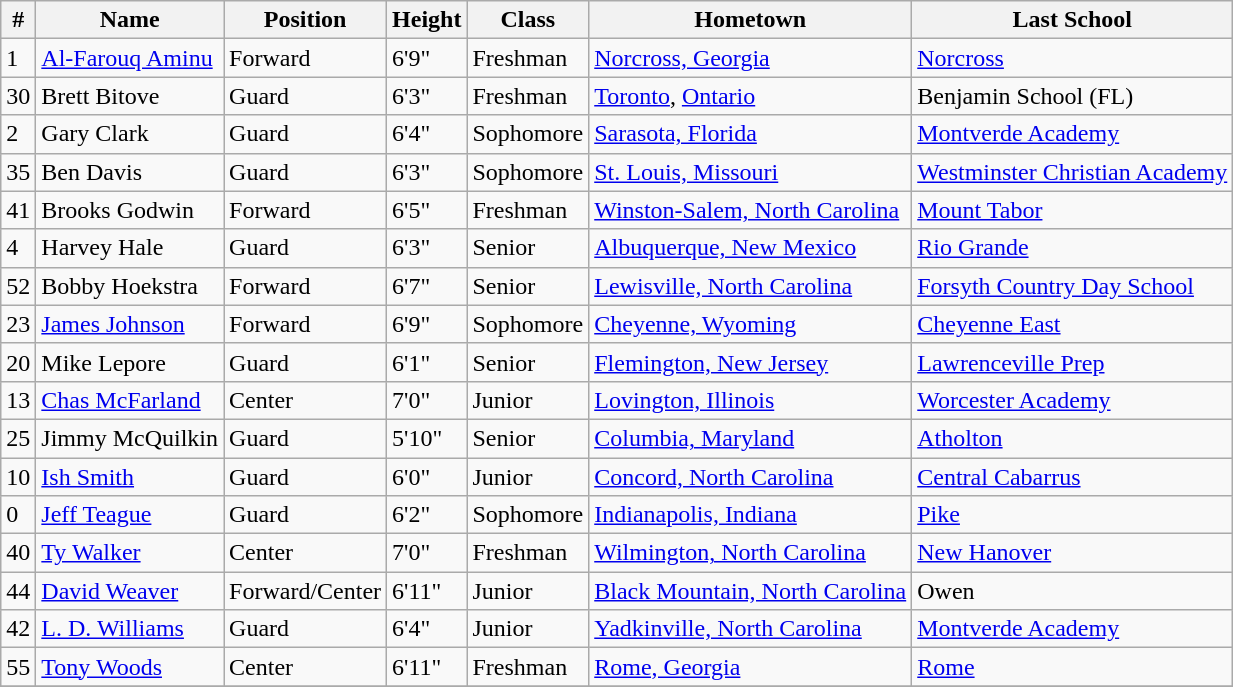<table class="wikitable">
<tr>
<th>#</th>
<th>Name</th>
<th>Position</th>
<th>Height</th>
<th>Class</th>
<th>Hometown</th>
<th>Last School</th>
</tr>
<tr>
<td>1</td>
<td><a href='#'>Al-Farouq Aminu</a></td>
<td>Forward</td>
<td>6'9"</td>
<td>Freshman</td>
<td><a href='#'>Norcross, Georgia</a></td>
<td><a href='#'>Norcross</a></td>
</tr>
<tr>
<td>30</td>
<td>Brett Bitove</td>
<td>Guard</td>
<td>6'3"</td>
<td>Freshman</td>
<td><a href='#'>Toronto</a>, <a href='#'>Ontario</a></td>
<td>Benjamin School (FL)</td>
</tr>
<tr>
<td>2</td>
<td>Gary Clark</td>
<td>Guard</td>
<td>6'4"</td>
<td>Sophomore</td>
<td><a href='#'>Sarasota, Florida</a></td>
<td><a href='#'>Montverde Academy</a></td>
</tr>
<tr>
<td>35</td>
<td>Ben Davis</td>
<td>Guard</td>
<td>6'3"</td>
<td>Sophomore</td>
<td><a href='#'>St. Louis, Missouri</a></td>
<td><a href='#'>Westminster Christian Academy</a></td>
</tr>
<tr>
<td>41</td>
<td>Brooks Godwin</td>
<td>Forward</td>
<td>6'5"</td>
<td>Freshman</td>
<td><a href='#'>Winston-Salem, North Carolina</a></td>
<td><a href='#'>Mount Tabor</a></td>
</tr>
<tr>
<td>4</td>
<td>Harvey Hale</td>
<td>Guard</td>
<td>6'3"</td>
<td>Senior</td>
<td><a href='#'>Albuquerque, New Mexico</a></td>
<td><a href='#'>Rio Grande</a></td>
</tr>
<tr>
<td>52</td>
<td>Bobby Hoekstra</td>
<td>Forward</td>
<td>6'7"</td>
<td>Senior</td>
<td><a href='#'>Lewisville, North Carolina</a></td>
<td><a href='#'>Forsyth Country Day School</a></td>
</tr>
<tr>
<td>23</td>
<td><a href='#'>James Johnson</a></td>
<td>Forward</td>
<td>6'9"</td>
<td>Sophomore</td>
<td><a href='#'>Cheyenne, Wyoming</a></td>
<td><a href='#'>Cheyenne East</a></td>
</tr>
<tr>
<td>20</td>
<td>Mike Lepore</td>
<td>Guard</td>
<td>6'1"</td>
<td>Senior</td>
<td><a href='#'>Flemington, New Jersey</a></td>
<td><a href='#'>Lawrenceville Prep</a></td>
</tr>
<tr>
<td>13</td>
<td><a href='#'>Chas McFarland</a></td>
<td>Center</td>
<td>7'0"</td>
<td>Junior</td>
<td><a href='#'>Lovington, Illinois</a></td>
<td><a href='#'>Worcester Academy</a></td>
</tr>
<tr>
<td>25</td>
<td>Jimmy McQuilkin</td>
<td>Guard</td>
<td>5'10"</td>
<td>Senior</td>
<td><a href='#'>Columbia, Maryland</a></td>
<td><a href='#'>Atholton</a></td>
</tr>
<tr>
<td>10</td>
<td><a href='#'>Ish Smith</a></td>
<td>Guard</td>
<td>6'0"</td>
<td>Junior</td>
<td><a href='#'>Concord, North Carolina</a></td>
<td><a href='#'>Central Cabarrus</a></td>
</tr>
<tr>
<td>0</td>
<td><a href='#'>Jeff Teague</a></td>
<td>Guard</td>
<td>6'2"</td>
<td>Sophomore</td>
<td><a href='#'>Indianapolis, Indiana</a></td>
<td><a href='#'>Pike</a></td>
</tr>
<tr>
<td>40</td>
<td><a href='#'>Ty Walker</a></td>
<td>Center</td>
<td>7'0"</td>
<td>Freshman</td>
<td><a href='#'>Wilmington, North Carolina</a></td>
<td><a href='#'>New Hanover</a></td>
</tr>
<tr>
<td>44</td>
<td><a href='#'>David Weaver</a></td>
<td>Forward/Center</td>
<td>6'11"</td>
<td> Junior</td>
<td><a href='#'>Black Mountain, North Carolina</a></td>
<td>Owen</td>
</tr>
<tr>
<td>42</td>
<td><a href='#'>L. D. Williams</a></td>
<td>Guard</td>
<td>6'4"</td>
<td>Junior</td>
<td><a href='#'>Yadkinville, North Carolina</a></td>
<td><a href='#'>Montverde Academy</a></td>
</tr>
<tr>
<td>55</td>
<td><a href='#'>Tony Woods</a></td>
<td>Center</td>
<td>6'11"</td>
<td>Freshman</td>
<td><a href='#'>Rome, Georgia</a></td>
<td><a href='#'>Rome</a></td>
</tr>
<tr>
</tr>
</table>
